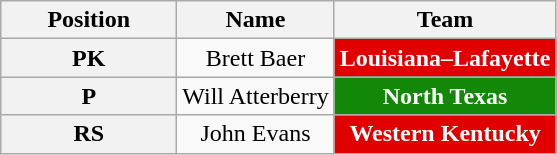<table class="wikitable sortable" style="text-align: center;">
<tr>
<th style="width:110px;">Position</th>
<th>Name</th>
<th>Team</th>
</tr>
<tr>
<th>PK</th>
<td>Brett Baer</td>
<th style="background:#e00000; color:#fff;">Louisiana–Lafayette</th>
</tr>
<tr>
<th>P</th>
<td>Will Atterberry</td>
<th style="background:#138808; color:#fff;">North Texas</th>
</tr>
<tr>
<th>RS</th>
<td>John Evans</td>
<th style="background:#e00000; color:#fff;">Western Kentucky</th>
</tr>
</table>
